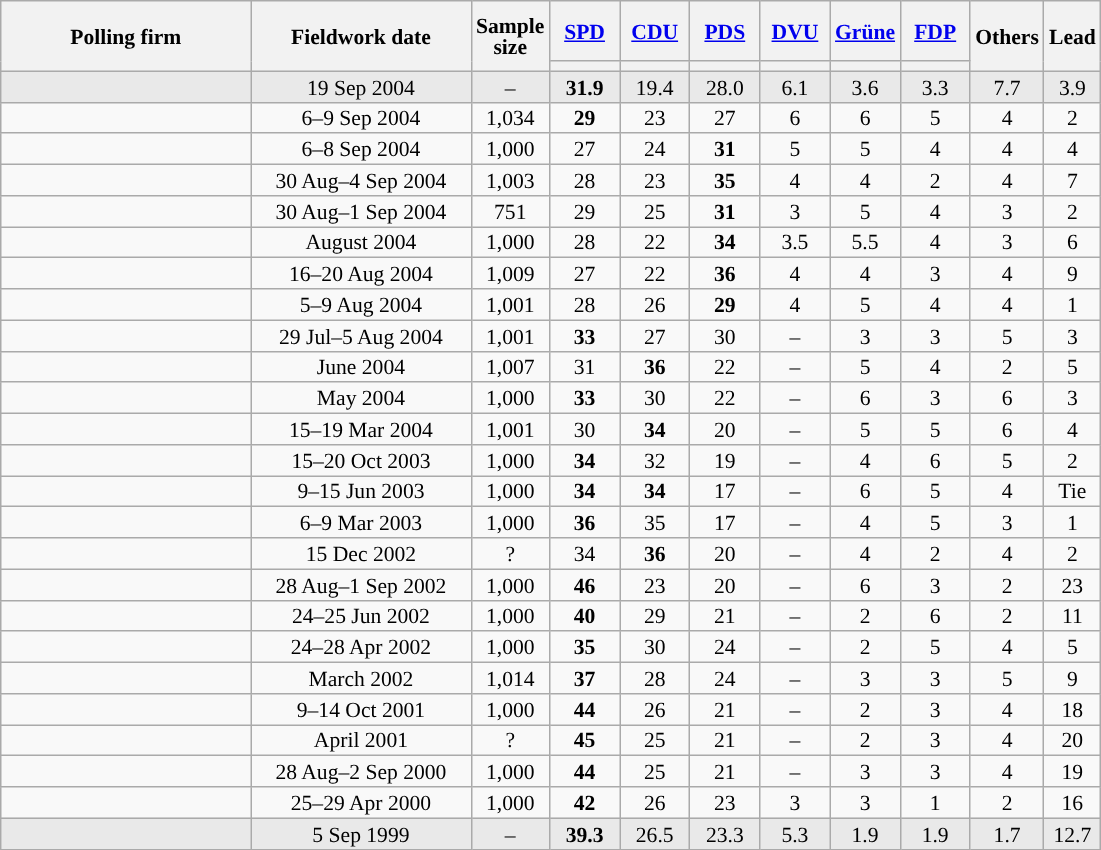<table class="wikitable sortable" style="text-align:center;font-size:90%;line-height:14px;">
<tr style="height:40px;">
<th style="width:160px;" rowspan="2">Polling firm</th>
<th style="width:140px;" rowspan="2">Fieldwork date</th>
<th style="width:35px;" rowspan="2">Sample<br>size</th>
<th class="unsortable" style="width:40px;"><a href='#'>SPD</a></th>
<th class="unsortable" style="width:40px;"><a href='#'>CDU</a></th>
<th class="unsortable" style="width:40px;"><a href='#'>PDS</a></th>
<th class="unsortable" style="width:40px;"><a href='#'>DVU</a></th>
<th class="unsortable" style="width:40px;"><a href='#'>Grüne</a></th>
<th class="unsortable" style="width:40px;"><a href='#'>FDP</a></th>
<th class="unsortable" style="width:40px;" rowspan="2">Others</th>
<th style="width:30px;" rowspan="2">Lead</th>
</tr>
<tr>
<th style="background:"></th>
<th style="background:"></th>
<th style="background:"></th>
<th style="background:"></th>
<th style="background:"></th>
<th style="background:"></th>
</tr>
<tr style="background:#E9E9E9;">
<td></td>
<td data-sort-value="2004-09-19">19 Sep 2004</td>
<td>–</td>
<td><strong>31.9</strong></td>
<td>19.4</td>
<td>28.0</td>
<td>6.1</td>
<td>3.6</td>
<td>3.3</td>
<td>7.7</td>
<td style="background:">3.9</td>
</tr>
<tr>
<td></td>
<td data-sort-value="2004-09-10">6–9 Sep 2004</td>
<td>1,034</td>
<td><strong>29</strong></td>
<td>23</td>
<td>27</td>
<td>6</td>
<td>6</td>
<td>5</td>
<td>4</td>
<td style="background:">2</td>
</tr>
<tr>
<td></td>
<td data-sort-value="2004-09-09">6–8 Sep 2004</td>
<td>1,000</td>
<td>27</td>
<td>24</td>
<td><strong>31</strong></td>
<td>5</td>
<td>5</td>
<td>4</td>
<td>4</td>
<td style="background:">4</td>
</tr>
<tr>
<td></td>
<td data-sort-value="2004-09-07">30 Aug–4 Sep 2004</td>
<td>1,003</td>
<td>28</td>
<td>23</td>
<td><strong>35</strong></td>
<td>4</td>
<td>4</td>
<td>2</td>
<td>4</td>
<td style="background:">7</td>
</tr>
<tr>
<td></td>
<td data-sort-value="2004-09-04">30 Aug–1 Sep 2004</td>
<td>751</td>
<td>29</td>
<td>25</td>
<td><strong>31</strong></td>
<td>3</td>
<td>5</td>
<td>4</td>
<td>3</td>
<td style="background:">2</td>
</tr>
<tr>
<td></td>
<td data-sort-value="2004-09-01">August 2004</td>
<td>1,000</td>
<td>28</td>
<td>22</td>
<td><strong>34</strong></td>
<td>3.5</td>
<td>5.5</td>
<td>4</td>
<td>3</td>
<td style="background:">6</td>
</tr>
<tr>
<td></td>
<td data-sort-value="2004-08-24">16–20 Aug 2004</td>
<td>1,009</td>
<td>27</td>
<td>22</td>
<td><strong>36</strong></td>
<td>4</td>
<td>4</td>
<td>3</td>
<td>4</td>
<td style="background:">9</td>
</tr>
<tr>
<td></td>
<td data-sort-value="2004-08-11">5–9 Aug 2004</td>
<td>1,001</td>
<td>28</td>
<td>26</td>
<td><strong>29</strong></td>
<td>4</td>
<td>5</td>
<td>4</td>
<td>4</td>
<td style="background:">1</td>
</tr>
<tr>
<td></td>
<td data-sort-value="2004-08-09">29 Jul–5 Aug 2004</td>
<td>1,001</td>
<td><strong>33</strong></td>
<td>27</td>
<td>30</td>
<td>–</td>
<td>3</td>
<td>3</td>
<td>5</td>
<td style="background:">3</td>
</tr>
<tr>
<td></td>
<td data-sort-value="2004-07-29">June 2004</td>
<td>1,007</td>
<td>31</td>
<td><strong>36</strong></td>
<td>22</td>
<td>–</td>
<td>5</td>
<td>4</td>
<td>2</td>
<td style="background:">5</td>
</tr>
<tr>
<td></td>
<td data-sort-value="2004-06-03">May 2004</td>
<td>1,000</td>
<td><strong>33</strong></td>
<td>30</td>
<td>22</td>
<td>–</td>
<td>6</td>
<td>3</td>
<td>6</td>
<td style="background:">3</td>
</tr>
<tr>
<td></td>
<td data-sort-value="2004-03-25">15–19 Mar 2004</td>
<td>1,001</td>
<td>30</td>
<td><strong>34</strong></td>
<td>20</td>
<td>–</td>
<td>5</td>
<td>5</td>
<td>6</td>
<td style="background:">4</td>
</tr>
<tr>
<td></td>
<td data-sort-value="2003-10-22">15–20 Oct 2003</td>
<td>1,000</td>
<td><strong>34</strong></td>
<td>32</td>
<td>19</td>
<td>–</td>
<td>4</td>
<td>6</td>
<td>5</td>
<td style="background:">2</td>
</tr>
<tr>
<td></td>
<td data-sort-value="2003-06-20">9–15 Jun 2003</td>
<td>1,000</td>
<td><strong>34</strong></td>
<td><strong>34</strong></td>
<td>17</td>
<td>–</td>
<td>6</td>
<td>5</td>
<td>4</td>
<td data-sort-value="0">Tie</td>
</tr>
<tr>
<td></td>
<td data-sort-value="2003-03-12">6–9 Mar 2003</td>
<td>1,000</td>
<td><strong>36</strong></td>
<td>35</td>
<td>17</td>
<td>–</td>
<td>4</td>
<td>5</td>
<td>3</td>
<td style="background:">1</td>
</tr>
<tr>
<td></td>
<td data-sort-value="2002-12-15">15 Dec 2002</td>
<td>?</td>
<td>34</td>
<td><strong>36</strong></td>
<td>20</td>
<td>–</td>
<td>4</td>
<td>2</td>
<td>4</td>
<td style="background:">2</td>
</tr>
<tr>
<td></td>
<td data-sort-value="2002-09-05">28 Aug–1 Sep 2002</td>
<td>1,000</td>
<td><strong>46</strong></td>
<td>23</td>
<td>20</td>
<td>–</td>
<td>6</td>
<td>3</td>
<td>2</td>
<td style="background:">23</td>
</tr>
<tr>
<td></td>
<td data-sort-value="2002-07-05">24–25 Jun 2002</td>
<td>1,000</td>
<td><strong>40</strong></td>
<td>29</td>
<td>21</td>
<td>–</td>
<td>2</td>
<td>6</td>
<td>2</td>
<td style="background:">11</td>
</tr>
<tr>
<td></td>
<td data-sort-value="2002-05-05">24–28 Apr 2002</td>
<td>1,000</td>
<td><strong>35</strong></td>
<td>30</td>
<td>24</td>
<td>–</td>
<td>2</td>
<td>5</td>
<td>4</td>
<td style="background:">5</td>
</tr>
<tr>
<td></td>
<td data-sort-value="2002-03-28">March 2002</td>
<td>1,014</td>
<td><strong>37</strong></td>
<td>28</td>
<td>24</td>
<td>–</td>
<td>3</td>
<td>3</td>
<td>5</td>
<td style="background:">9</td>
</tr>
<tr>
<td></td>
<td data-sort-value="2001-10-19">9–14 Oct 2001</td>
<td>1,000</td>
<td><strong>44</strong></td>
<td>26</td>
<td>21</td>
<td>–</td>
<td>2</td>
<td>3</td>
<td>4</td>
<td style="background:">18</td>
</tr>
<tr>
<td></td>
<td data-sort-value="2001-04-30">April 2001</td>
<td>?</td>
<td><strong>45</strong></td>
<td>25</td>
<td>21</td>
<td>–</td>
<td>2</td>
<td>3</td>
<td>4</td>
<td style="background:">20</td>
</tr>
<tr>
<td></td>
<td data-sort-value="2000-09-06">28 Aug–2 Sep 2000</td>
<td>1,000</td>
<td><strong>44</strong></td>
<td>25</td>
<td>21</td>
<td>–</td>
<td>3</td>
<td>3</td>
<td>4</td>
<td style="background:">19</td>
</tr>
<tr>
<td></td>
<td data-sort-value="2000-09-06">25–29 Apr 2000</td>
<td>1,000</td>
<td><strong>42</strong></td>
<td>26</td>
<td>23</td>
<td>3</td>
<td>3</td>
<td>1</td>
<td>2</td>
<td style="background:">16</td>
</tr>
<tr style="background:#E9E9E9;">
<td></td>
<td data-sort-value="1999-09-05">5 Sep 1999</td>
<td>–</td>
<td><strong>39.3</strong></td>
<td>26.5</td>
<td>23.3</td>
<td>5.3</td>
<td>1.9</td>
<td>1.9</td>
<td>1.7</td>
<td style="background:">12.7</td>
</tr>
</table>
